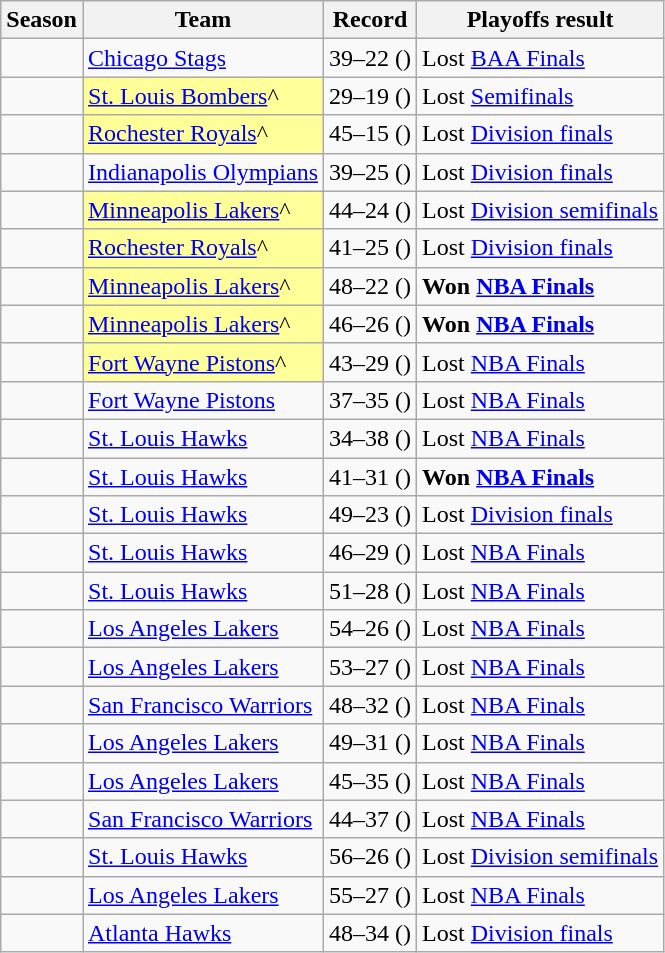<table class="wikitable sortable">
<tr>
<th>Season</th>
<th>Team</th>
<th>Record</th>
<th>Playoffs result</th>
</tr>
<tr>
<td></td>
<td><a href='#'>Chicago Stags</a></td>
<td> 39–22 ()</td>
<td>Lost <a href='#'>BAA Finals</a></td>
</tr>
<tr>
<td></td>
<td style="background:#FFFF99;"><a href='#'>St. Louis Bombers</a>^</td>
<td> 29–19 ()</td>
<td>Lost <a href='#'>Semifinals</a></td>
</tr>
<tr>
<td></td>
<td style="background:#FFFF99;"><a href='#'>Rochester Royals</a>^</td>
<td> 45–15 ()</td>
<td>Lost <a href='#'>Division finals</a></td>
</tr>
<tr>
<td></td>
<td><a href='#'>Indianapolis Olympians</a></td>
<td> 39–25 ()</td>
<td>Lost <a href='#'>Division finals</a></td>
</tr>
<tr>
<td></td>
<td style="background:#FFFF99;"><a href='#'>Minneapolis Lakers</a>^</td>
<td> 44–24 ()</td>
<td>Lost <a href='#'>Division semifinals</a></td>
</tr>
<tr>
<td></td>
<td style="background:#FFFF99;"><a href='#'>Rochester Royals</a>^</td>
<td> 41–25 ()</td>
<td>Lost <a href='#'>Division finals</a></td>
</tr>
<tr>
<td></td>
<td style="background:#FFFF99;"><a href='#'>Minneapolis Lakers</a>^</td>
<td> 48–22 ()</td>
<td><strong>Won <a href='#'>NBA Finals</a></strong></td>
</tr>
<tr>
<td></td>
<td style="background:#FFFF99;"><a href='#'>Minneapolis Lakers</a>^</td>
<td> 46–26 ()</td>
<td><strong>Won <a href='#'>NBA Finals</a></strong></td>
</tr>
<tr>
<td></td>
<td style="background:#FFFF99;"><a href='#'>Fort Wayne Pistons</a>^</td>
<td> 43–29 ()</td>
<td>Lost <a href='#'>NBA Finals</a></td>
</tr>
<tr>
<td></td>
<td><a href='#'>Fort Wayne Pistons</a></td>
<td> 37–35 ()</td>
<td>Lost <a href='#'>NBA Finals</a></td>
</tr>
<tr>
<td></td>
<td><a href='#'>St. Louis Hawks</a></td>
<td> 34–38 ()</td>
<td>Lost <a href='#'>NBA Finals</a></td>
</tr>
<tr>
<td></td>
<td><a href='#'>St. Louis Hawks</a></td>
<td> 41–31 ()</td>
<td><strong>Won <a href='#'>NBA Finals</a></strong></td>
</tr>
<tr>
<td></td>
<td><a href='#'>St. Louis Hawks</a></td>
<td> 49–23 ()</td>
<td>Lost <a href='#'>Division finals</a></td>
</tr>
<tr>
<td></td>
<td><a href='#'>St. Louis Hawks</a></td>
<td> 46–29 ()</td>
<td>Lost <a href='#'>NBA Finals</a></td>
</tr>
<tr>
<td></td>
<td><a href='#'>St. Louis Hawks</a></td>
<td> 51–28 ()</td>
<td>Lost <a href='#'>NBA Finals</a></td>
</tr>
<tr>
<td></td>
<td><a href='#'>Los Angeles Lakers</a></td>
<td> 54–26 ()</td>
<td>Lost <a href='#'>NBA Finals</a></td>
</tr>
<tr>
<td></td>
<td><a href='#'>Los Angeles Lakers</a></td>
<td> 53–27 ()</td>
<td>Lost <a href='#'>NBA Finals</a></td>
</tr>
<tr>
<td></td>
<td><a href='#'>San Francisco Warriors</a></td>
<td> 48–32 ()</td>
<td>Lost <a href='#'>NBA Finals</a></td>
</tr>
<tr>
<td></td>
<td><a href='#'>Los Angeles Lakers</a></td>
<td> 49–31 ()</td>
<td>Lost <a href='#'>NBA Finals</a></td>
</tr>
<tr>
<td></td>
<td><a href='#'>Los Angeles Lakers</a></td>
<td> 45–35 ()</td>
<td>Lost <a href='#'>NBA Finals</a></td>
</tr>
<tr>
<td></td>
<td><a href='#'>San Francisco Warriors</a></td>
<td> 44–37 ()</td>
<td>Lost <a href='#'>NBA Finals</a></td>
</tr>
<tr>
<td></td>
<td><a href='#'>St. Louis Hawks</a></td>
<td> 56–26 ()</td>
<td>Lost <a href='#'>Division semifinals</a></td>
</tr>
<tr>
<td></td>
<td><a href='#'>Los Angeles Lakers</a></td>
<td> 55–27 ()</td>
<td>Lost <a href='#'>NBA Finals</a></td>
</tr>
<tr>
<td></td>
<td><a href='#'>Atlanta Hawks</a></td>
<td> 48–34 ()</td>
<td>Lost <a href='#'>Division finals</a></td>
</tr>
</table>
